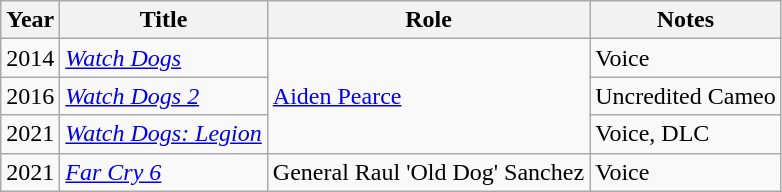<table class="wikitable sortable">
<tr>
<th>Year</th>
<th>Title</th>
<th>Role</th>
<th class="unsortable">Notes</th>
</tr>
<tr>
<td>2014</td>
<td><em><a href='#'>Watch Dogs</a></em></td>
<td rowspan=3><a href='#'>Aiden Pearce</a></td>
<td>Voice</td>
</tr>
<tr>
<td>2016</td>
<td><em><a href='#'>Watch Dogs 2</a></em></td>
<td>Uncredited Cameo</td>
</tr>
<tr>
<td>2021</td>
<td><em><a href='#'>Watch Dogs: Legion</a></em></td>
<td>Voice, DLC</td>
</tr>
<tr>
<td>2021</td>
<td><em><a href='#'>Far Cry 6</a></em></td>
<td>General Raul 'Old Dog' Sanchez</td>
<td>Voice</td>
</tr>
</table>
